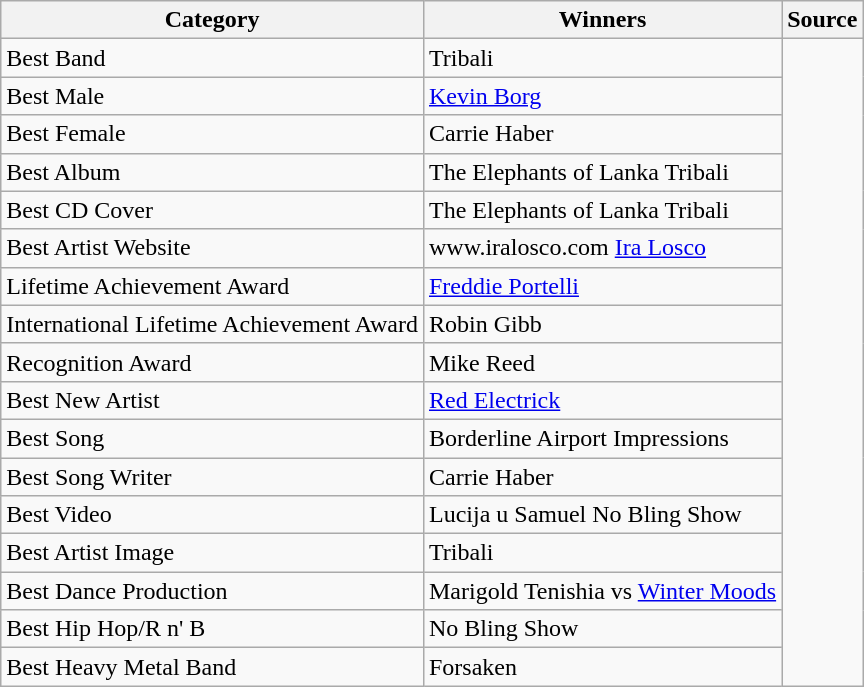<table class="wikitable">
<tr>
<th>Category</th>
<th>Winners</th>
<th>Source</th>
</tr>
<tr>
<td>Best Band</td>
<td>Tribali</td>
<td rowspan="17"></td>
</tr>
<tr>
<td>Best Male</td>
<td><a href='#'>Kevin Borg</a></td>
</tr>
<tr>
<td>Best Female</td>
<td>Carrie Haber</td>
</tr>
<tr>
<td>Best Album</td>
<td>The Elephants of Lanka  Tribali</td>
</tr>
<tr>
<td>Best CD Cover</td>
<td>The Elephants of Lanka  Tribali</td>
</tr>
<tr>
<td>Best Artist Website</td>
<td>www.iralosco.com  <a href='#'>Ira Losco</a></td>
</tr>
<tr>
<td>Lifetime Achievement Award</td>
<td><a href='#'>Freddie Portelli</a></td>
</tr>
<tr>
<td>International Lifetime Achievement Award</td>
<td>Robin Gibb</td>
</tr>
<tr>
<td>Recognition Award</td>
<td>Mike Reed</td>
</tr>
<tr>
<td>Best New Artist</td>
<td><a href='#'>Red Electrick</a></td>
</tr>
<tr>
<td>Best Song</td>
<td>Borderline  Airport Impressions</td>
</tr>
<tr>
<td>Best Song Writer</td>
<td>Carrie Haber</td>
</tr>
<tr>
<td>Best Video</td>
<td>Lucija u Samuel  No Bling Show</td>
</tr>
<tr>
<td>Best Artist Image</td>
<td>Tribali</td>
</tr>
<tr>
<td>Best Dance Production</td>
<td>Marigold  Tenishia vs <a href='#'>Winter Moods</a></td>
</tr>
<tr>
<td>Best Hip Hop/R n' B</td>
<td>No Bling Show</td>
</tr>
<tr>
<td>Best Heavy Metal Band</td>
<td>Forsaken</td>
</tr>
</table>
